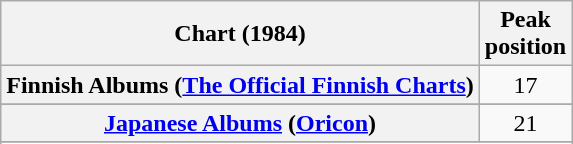<table class="wikitable sortable plainrowheaders">
<tr>
<th>Chart (1984)</th>
<th>Peak<br>position</th>
</tr>
<tr>
<th scope="row">Finnish Albums (<a href='#'>The Official Finnish Charts</a>)</th>
<td align="center">17</td>
</tr>
<tr>
</tr>
<tr>
<th scope="row"><a href='#'>Japanese Albums</a> (<a href='#'>Oricon</a>)</th>
<td align="center">21</td>
</tr>
<tr>
</tr>
<tr>
</tr>
</table>
